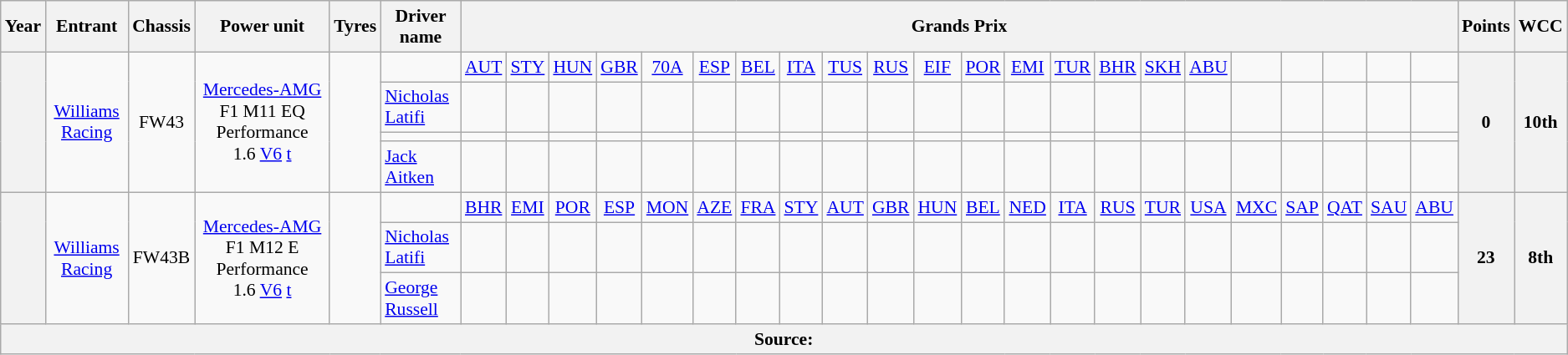<table class="wikitable" style="text-align:center; font-size:90%">
<tr>
<th>Year</th>
<th>Entrant</th>
<th>Chassis</th>
<th>Power unit</th>
<th>Tyres</th>
<th>Driver name</th>
<th colspan="22">Grands Prix</th>
<th>Points</th>
<th>WCC</th>
</tr>
<tr>
<th rowspan="4"></th>
<td rowspan="4"><a href='#'>Williams Racing</a></td>
<td rowspan="4">FW43</td>
<td rowspan="4"><a href='#'>Mercedes-AMG</a> F1 M11 EQ Performance<br>1.6 <a href='#'>V6</a> <a href='#'>t</a></td>
<td rowspan="4"></td>
<td></td>
<td><a href='#'>AUT</a></td>
<td><a href='#'>STY</a></td>
<td><a href='#'>HUN</a></td>
<td><a href='#'>GBR</a></td>
<td><a href='#'>70A</a></td>
<td><a href='#'>ESP</a></td>
<td><a href='#'>BEL</a></td>
<td><a href='#'>ITA</a></td>
<td><a href='#'>TUS</a></td>
<td><a href='#'>RUS</a></td>
<td><a href='#'>EIF</a></td>
<td><a href='#'>POR</a></td>
<td><a href='#'>EMI</a></td>
<td><a href='#'>TUR</a></td>
<td><a href='#'>BHR</a></td>
<td><a href='#'>SKH</a></td>
<td><a href='#'>ABU</a></td>
<td></td>
<td></td>
<td></td>
<td></td>
<td></td>
<th rowspan="4">0</th>
<th rowspan="4">10th</th>
</tr>
<tr>
<td align=left> <a href='#'>Nicholas Latifi</a></td>
<td></td>
<td></td>
<td></td>
<td></td>
<td></td>
<td></td>
<td></td>
<td></td>
<td></td>
<td></td>
<td></td>
<td></td>
<td></td>
<td></td>
<td></td>
<td></td>
<td></td>
<td></td>
<td></td>
<td></td>
<td></td>
<td></td>
</tr>
<tr>
<td align=left></td>
<td></td>
<td></td>
<td></td>
<td></td>
<td></td>
<td></td>
<td></td>
<td></td>
<td></td>
<td></td>
<td></td>
<td></td>
<td></td>
<td></td>
<td></td>
<td></td>
<td></td>
<td></td>
<td></td>
<td></td>
<td></td>
<td></td>
</tr>
<tr>
<td align=left> <a href='#'>Jack Aitken</a></td>
<td></td>
<td></td>
<td></td>
<td></td>
<td></td>
<td></td>
<td></td>
<td></td>
<td></td>
<td></td>
<td></td>
<td></td>
<td></td>
<td></td>
<td></td>
<td></td>
<td></td>
<td></td>
<td></td>
<td></td>
<td></td>
<td></td>
</tr>
<tr>
<th rowspan="3"></th>
<td rowspan="3"><a href='#'>Williams Racing</a></td>
<td rowspan="3">FW43B</td>
<td rowspan="3"><a href='#'>Mercedes-AMG</a> F1 M12 E Performance<br>1.6 <a href='#'>V6</a> <a href='#'>t</a></td>
<td rowspan="3"></td>
<td></td>
<td><a href='#'>BHR</a></td>
<td><a href='#'>EMI</a></td>
<td><a href='#'>POR</a></td>
<td><a href='#'>ESP</a></td>
<td><a href='#'>MON</a></td>
<td><a href='#'>AZE</a></td>
<td><a href='#'>FRA</a></td>
<td><a href='#'>STY</a></td>
<td><a href='#'>AUT</a></td>
<td><a href='#'>GBR</a></td>
<td><a href='#'>HUN</a></td>
<td><a href='#'>BEL</a></td>
<td><a href='#'>NED</a></td>
<td><a href='#'>ITA</a></td>
<td><a href='#'>RUS</a></td>
<td><a href='#'>TUR</a></td>
<td><a href='#'>USA</a></td>
<td><a href='#'>MXC</a></td>
<td><a href='#'>SAP</a></td>
<td><a href='#'>QAT</a></td>
<td><a href='#'>SAU</a></td>
<td><a href='#'>ABU</a></td>
<th rowspan=3>23</th>
<th rowspan=3>8th</th>
</tr>
<tr>
<td align=left> <a href='#'>Nicholas Latifi</a></td>
<td></td>
<td></td>
<td></td>
<td></td>
<td></td>
<td></td>
<td></td>
<td></td>
<td></td>
<td></td>
<td></td>
<td></td>
<td></td>
<td></td>
<td></td>
<td></td>
<td></td>
<td></td>
<td></td>
<td></td>
<td></td>
<td></td>
</tr>
<tr>
<td align=left> <a href='#'>George Russell</a></td>
<td></td>
<td></td>
<td></td>
<td></td>
<td></td>
<td></td>
<td></td>
<td></td>
<td></td>
<td></td>
<td></td>
<td></td>
<td></td>
<td></td>
<td></td>
<td></td>
<td></td>
<td></td>
<td></td>
<td></td>
<td></td>
<td></td>
</tr>
<tr>
<th colspan="31">Source:</th>
</tr>
</table>
